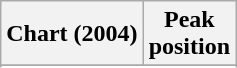<table class="wikitable sortable plainrowheaders" style="text-align:center">
<tr>
<th>Chart (2004)</th>
<th>Peak<br>position</th>
</tr>
<tr>
</tr>
<tr>
</tr>
<tr>
</tr>
<tr>
</tr>
</table>
